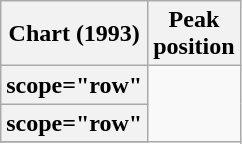<table class="wikitable sortable plainrowheaders">
<tr>
<th scope="col">Chart (1993)</th>
<th scope="col">Peak<br>position</th>
</tr>
<tr>
<th>scope="row"</th>
</tr>
<tr>
<th>scope="row"</th>
</tr>
<tr>
</tr>
</table>
